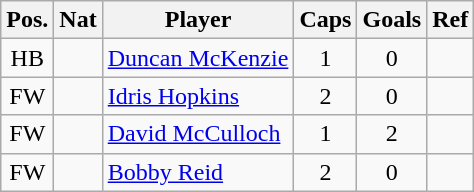<table class="wikitable"  style="text-align:center; border:1px #aaa solid;">
<tr>
<th>Pos.</th>
<th>Nat</th>
<th>Player</th>
<th>Caps</th>
<th>Goals</th>
<th>Ref</th>
</tr>
<tr>
<td>HB</td>
<td></td>
<td style="text-align:left;"><a href='#'>Duncan McKenzie</a></td>
<td>1</td>
<td>0</td>
<td></td>
</tr>
<tr>
<td>FW</td>
<td></td>
<td style="text-align:left;"><a href='#'>Idris Hopkins</a></td>
<td>2</td>
<td>0</td>
<td></td>
</tr>
<tr>
<td>FW</td>
<td></td>
<td style="text-align:left;"><a href='#'>David McCulloch</a></td>
<td>1</td>
<td>2</td>
<td></td>
</tr>
<tr>
<td>FW</td>
<td></td>
<td style="text-align:left;"><a href='#'>Bobby Reid</a></td>
<td>2</td>
<td>0</td>
<td></td>
</tr>
</table>
